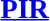<table width=100%>
<tr>
<td width=50% valign=top><br><h3><a href='#'>PIR</a></h3>




</td>
</tr>
</table>
